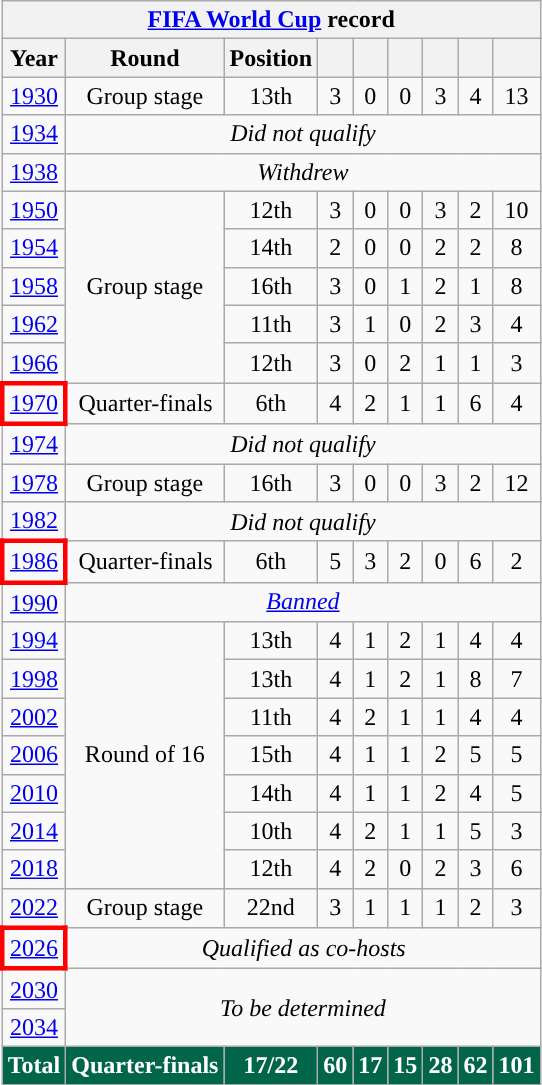<table class="wikitable" style="text-align: center;">
<tr>
<th colspan=9><a href='#'>FIFA World Cup</a> record</th>
</tr>
<tr>
<th>Year</th>
<th>Round</th>
<th>Position</th>
<th></th>
<th></th>
<th></th>
<th></th>
<th></th>
<th></th>
</tr>
<tr>
<td> <a href='#'>1930</a></td>
<td>Group stage</td>
<td>13th</td>
<td>3</td>
<td>0</td>
<td>0</td>
<td>3</td>
<td>4</td>
<td>13</td>
</tr>
<tr>
<td> <a href='#'>1934</a></td>
<td colspan=8><em>Did not qualify</em></td>
</tr>
<tr>
<td> <a href='#'>1938</a></td>
<td colspan=8><em>Withdrew</em></td>
</tr>
<tr>
<td> <a href='#'>1950</a></td>
<td rowspan=5>Group stage</td>
<td>12th</td>
<td>3</td>
<td>0</td>
<td>0</td>
<td>3</td>
<td>2</td>
<td>10</td>
</tr>
<tr>
<td> <a href='#'>1954</a></td>
<td>14th</td>
<td>2</td>
<td>0</td>
<td>0</td>
<td>2</td>
<td>2</td>
<td>8</td>
</tr>
<tr>
<td> <a href='#'>1958</a></td>
<td>16th</td>
<td>3</td>
<td>0</td>
<td>1</td>
<td>2</td>
<td>1</td>
<td>8</td>
</tr>
<tr>
<td> <a href='#'>1962</a></td>
<td>11th</td>
<td>3</td>
<td>1</td>
<td>0</td>
<td>2</td>
<td>3</td>
<td>4</td>
</tr>
<tr>
<td> <a href='#'>1966</a></td>
<td>12th</td>
<td>3</td>
<td>0</td>
<td>2</td>
<td>1</td>
<td>1</td>
<td>3</td>
</tr>
<tr>
<td style="border: 3px solid red"> <a href='#'>1970</a></td>
<td>Quarter-finals</td>
<td>6th</td>
<td>4</td>
<td>2</td>
<td>1</td>
<td>1</td>
<td>6</td>
<td>4</td>
</tr>
<tr>
<td> <a href='#'>1974</a></td>
<td colspan=8><em>Did not qualify</em></td>
</tr>
<tr>
<td> <a href='#'>1978</a></td>
<td>Group stage</td>
<td>16th</td>
<td>3</td>
<td>0</td>
<td>0</td>
<td>3</td>
<td>2</td>
<td>12</td>
</tr>
<tr>
<td> <a href='#'>1982</a></td>
<td colspan=8><em>Did not qualify</em></td>
</tr>
<tr>
<td style="border: 3px solid red"> <a href='#'>1986</a></td>
<td>Quarter-finals</td>
<td>6th</td>
<td>5</td>
<td>3</td>
<td>2</td>
<td>0</td>
<td>6</td>
<td>2</td>
</tr>
<tr>
<td> <a href='#'>1990</a></td>
<td colspan=8><a href='#'><em>Banned</em></a></td>
</tr>
<tr>
<td> <a href='#'>1994</a></td>
<td rowspan=7>Round of 16</td>
<td>13th</td>
<td>4</td>
<td>1</td>
<td>2</td>
<td>1</td>
<td>4</td>
<td>4</td>
</tr>
<tr>
<td> <a href='#'>1998</a></td>
<td>13th</td>
<td>4</td>
<td>1</td>
<td>2</td>
<td>1</td>
<td>8</td>
<td>7</td>
</tr>
<tr>
<td>  <a href='#'>2002</a></td>
<td>11th</td>
<td>4</td>
<td>2</td>
<td>1</td>
<td>1</td>
<td>4</td>
<td>4</td>
</tr>
<tr>
<td> <a href='#'>2006</a></td>
<td>15th</td>
<td>4</td>
<td>1</td>
<td>1</td>
<td>2</td>
<td>5</td>
<td>5</td>
</tr>
<tr>
<td> <a href='#'>2010</a></td>
<td>14th</td>
<td>4</td>
<td>1</td>
<td>1</td>
<td>2</td>
<td>4</td>
<td>5</td>
</tr>
<tr>
<td> <a href='#'>2014</a></td>
<td>10th</td>
<td>4</td>
<td>2</td>
<td>1</td>
<td>1</td>
<td>5</td>
<td>3</td>
</tr>
<tr>
<td> <a href='#'>2018</a></td>
<td>12th</td>
<td>4</td>
<td>2</td>
<td>0</td>
<td>2</td>
<td>3</td>
<td>6</td>
</tr>
<tr>
<td> <a href='#'>2022</a></td>
<td>Group stage</td>
<td>22nd</td>
<td>3</td>
<td>1</td>
<td>1</td>
<td>1</td>
<td>2</td>
<td>3</td>
</tr>
<tr>
<td style="border: 3px solid red"> <a href='#'>2026</a></td>
<td colspan=8><em>Qualified as co-hosts</em></td>
</tr>
<tr>
<td>    <a href='#'>2030</a></td>
<td colspan=9 rowspan=2><em>To be determined</em></td>
</tr>
<tr>
<td> <a href='#'>2034</a></td>
</tr>
<tr>
<td style="background:#016549; color:white; "><strong>Total</strong></td>
<td style="background:#016549; color:white; "><strong>Quarter-finals</strong></td>
<td style="background:#016549; color:white; "><strong>17/22</strong></td>
<td style="background:#016549; color:white; "><strong>60</strong></td>
<td style="background:#016549; color:white; "><strong>17</strong></td>
<td style="background:#016549; color:white; "><strong>15</strong></td>
<td style="background:#016549; color:white; "><strong>28</strong></td>
<td style="background:#016549; color:white; "><strong>62</strong></td>
<td style="background:#016549; color:white; "><strong>101</strong></td>
</tr>
</table>
